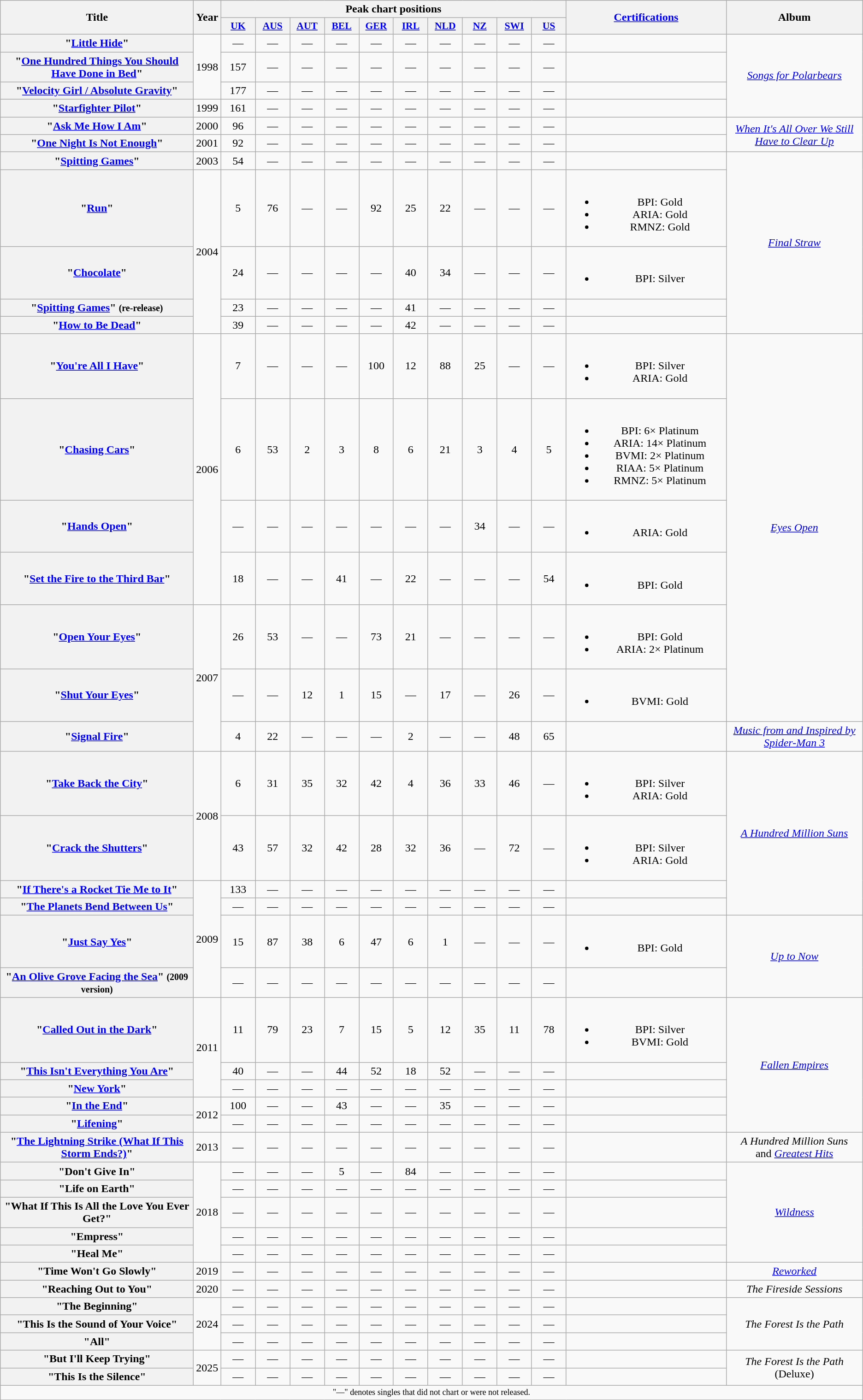<table class="wikitable plainrowheaders" style="text-align:center;">
<tr>
<th scope="col" rowspan="2" style="width:17em;">Title</th>
<th scope="col" rowspan="2" style="width:2em;">Year</th>
<th scope="col" colspan="10">Peak chart positions</th>
<th scope="col" rowspan="2" style="width:14em;"><a href='#'>Certifications</a></th>
<th scope="col" rowspan="2">Album</th>
</tr>
<tr>
<th scope="col" style="width:3em;font-size:90%;"><a href='#'>UK</a><br></th>
<th scope="col" style="width:3em;font-size:90%;"><a href='#'>AUS</a><br></th>
<th scope="col" style="width:3em;font-size:90%;"><a href='#'>AUT</a><br></th>
<th scope="col" style="width:3em;font-size:90%;"><a href='#'>BEL</a><br></th>
<th scope="col" style="width:3em;font-size:90%;"><a href='#'>GER</a><br></th>
<th scope="col" style="width:3em;font-size:90%;"><a href='#'>IRL</a><br></th>
<th scope="col" style="width:3em;font-size:90%;"><a href='#'>NLD</a><br></th>
<th scope="col" style="width:3em;font-size:90%;"><a href='#'>NZ</a><br></th>
<th scope="col" style="width:3em;font-size:90%;"><a href='#'>SWI</a><br></th>
<th scope="col" style="width:3em;font-size:90%;"><a href='#'>US</a><br></th>
</tr>
<tr>
<th scope="row">"<a href='#'>Little Hide</a>"</th>
<td rowspan="3">1998</td>
<td>—</td>
<td>—</td>
<td>—</td>
<td>—</td>
<td>—</td>
<td>—</td>
<td>—</td>
<td>—</td>
<td>—</td>
<td>—</td>
<td></td>
<td rowspan="4"><em><a href='#'>Songs for Polarbears</a></em></td>
</tr>
<tr>
<th scope="row">"<a href='#'>One Hundred Things You Should Have Done in Bed</a>"</th>
<td>157</td>
<td>—</td>
<td>—</td>
<td>—</td>
<td>—</td>
<td>—</td>
<td>—</td>
<td>—</td>
<td>—</td>
<td>—</td>
<td></td>
</tr>
<tr>
<th scope="row">"<a href='#'>Velocity Girl / Absolute Gravity</a>"</th>
<td>177</td>
<td>—</td>
<td>—</td>
<td>—</td>
<td>—</td>
<td>—</td>
<td>—</td>
<td>—</td>
<td>—</td>
<td>—</td>
<td></td>
</tr>
<tr>
<th scope="row">"<a href='#'>Starfighter Pilot</a>"</th>
<td>1999</td>
<td>161</td>
<td>—</td>
<td>—</td>
<td>—</td>
<td>—</td>
<td>—</td>
<td>—</td>
<td>—</td>
<td>—</td>
<td>—</td>
<td></td>
</tr>
<tr>
<th scope="row">"<a href='#'>Ask Me How I Am</a>"</th>
<td>2000</td>
<td>96</td>
<td>—</td>
<td>—</td>
<td>—</td>
<td>—</td>
<td>—</td>
<td>—</td>
<td>—</td>
<td>—</td>
<td>—</td>
<td></td>
<td rowspan="2"><em><a href='#'>When It's All Over We Still Have to Clear Up</a></em></td>
</tr>
<tr>
<th scope="row">"<a href='#'>One Night Is Not Enough</a>"</th>
<td>2001</td>
<td>92</td>
<td>—</td>
<td>—</td>
<td>—</td>
<td>—</td>
<td>—</td>
<td>—</td>
<td>—</td>
<td>—</td>
<td>—</td>
<td></td>
</tr>
<tr>
<th scope="row">"<a href='#'>Spitting Games</a>"</th>
<td>2003</td>
<td>54</td>
<td>—</td>
<td>—</td>
<td>—</td>
<td>—</td>
<td>—</td>
<td>—</td>
<td>—</td>
<td>—</td>
<td>—</td>
<td></td>
<td rowspan="5"><em><a href='#'>Final Straw</a></em></td>
</tr>
<tr>
<th scope="row">"<a href='#'>Run</a>"</th>
<td rowspan="4">2004</td>
<td>5</td>
<td>76</td>
<td>—</td>
<td>—</td>
<td>92</td>
<td>25</td>
<td>22</td>
<td>—</td>
<td>—</td>
<td>—</td>
<td><br><ul><li>BPI: Gold</li><li>ARIA: Gold</li><li>RMNZ: Gold</li></ul></td>
</tr>
<tr>
<th scope="row">"<a href='#'>Chocolate</a>"</th>
<td>24</td>
<td>—</td>
<td>—</td>
<td>—</td>
<td>—</td>
<td>40</td>
<td>34</td>
<td>—</td>
<td>—</td>
<td>—</td>
<td><br><ul><li>BPI: Silver</li></ul></td>
</tr>
<tr>
<th scope="row">"<a href='#'>Spitting Games</a>" <small>(re-release)</small></th>
<td>23</td>
<td>—</td>
<td>—</td>
<td>—</td>
<td>—</td>
<td>41</td>
<td>—</td>
<td>—</td>
<td>—</td>
<td>—</td>
<td></td>
</tr>
<tr>
<th scope="row">"<a href='#'>How to Be Dead</a>"</th>
<td>39</td>
<td>—</td>
<td>—</td>
<td>—</td>
<td>—</td>
<td>42</td>
<td>—</td>
<td>—</td>
<td>—</td>
<td>—</td>
<td></td>
</tr>
<tr>
<th scope="row">"<a href='#'>You're All I Have</a>"</th>
<td rowspan="4">2006</td>
<td>7</td>
<td>—</td>
<td>—</td>
<td>—</td>
<td>100</td>
<td>12</td>
<td>88</td>
<td>25</td>
<td>—</td>
<td>—</td>
<td><br><ul><li>BPI: Silver</li><li>ARIA: Gold</li></ul></td>
<td rowspan="6"><em><a href='#'>Eyes Open</a></em></td>
</tr>
<tr>
<th scope="row">"<a href='#'>Chasing Cars</a>"</th>
<td>6</td>
<td>53</td>
<td>2</td>
<td>3</td>
<td>8</td>
<td>6</td>
<td>21</td>
<td>3</td>
<td>4</td>
<td>5</td>
<td><br><ul><li>BPI: 6× Platinum</li><li>ARIA: 14× Platinum</li><li>BVMI: 2× Platinum</li><li>RIAA: 5× Platinum</li><li>RMNZ: 5× Platinum</li></ul></td>
</tr>
<tr>
<th scope="row">"<a href='#'>Hands Open</a>"</th>
<td>—</td>
<td>—</td>
<td>—</td>
<td>—</td>
<td>—</td>
<td>—</td>
<td>—</td>
<td>34</td>
<td>—</td>
<td>—</td>
<td><br><ul><li>ARIA: Gold</li></ul></td>
</tr>
<tr>
<th scope="row">"<a href='#'>Set the Fire to the Third Bar</a>"<br></th>
<td>18</td>
<td>—</td>
<td>—</td>
<td>41</td>
<td>—</td>
<td>22</td>
<td>—</td>
<td>—</td>
<td>—</td>
<td>54</td>
<td><br><ul><li>BPI: Gold</li></ul></td>
</tr>
<tr>
<th scope="row">"<a href='#'>Open Your Eyes</a>"</th>
<td rowspan="3">2007</td>
<td>26</td>
<td>53</td>
<td>—</td>
<td>—</td>
<td>73</td>
<td>21</td>
<td>—</td>
<td>—</td>
<td>—</td>
<td>—</td>
<td><br><ul><li>BPI: Gold</li><li>ARIA: 2× Platinum</li></ul></td>
</tr>
<tr>
<th scope="row">"<a href='#'>Shut Your Eyes</a>"</th>
<td>—</td>
<td>—</td>
<td>12</td>
<td>1</td>
<td>15</td>
<td>—</td>
<td>17</td>
<td>—</td>
<td>26</td>
<td>—</td>
<td><br><ul><li>BVMI: Gold</li></ul></td>
</tr>
<tr>
<th scope="row">"<a href='#'>Signal Fire</a>"</th>
<td>4</td>
<td>22</td>
<td>—</td>
<td>—</td>
<td>—</td>
<td>2</td>
<td>—</td>
<td>—</td>
<td>48</td>
<td>65</td>
<td></td>
<td><em><a href='#'>Music from and Inspired by Spider-Man 3</a></em></td>
</tr>
<tr>
<th scope="row">"<a href='#'>Take Back the City</a>"</th>
<td rowspan="2" style="text-align:center;">2008</td>
<td>6</td>
<td>31</td>
<td>35</td>
<td>32</td>
<td>42</td>
<td>4</td>
<td>36</td>
<td>33</td>
<td>46</td>
<td>—</td>
<td><br><ul><li>BPI: Silver</li><li>ARIA: Gold</li></ul></td>
<td rowspan="4"><em><a href='#'>A Hundred Million Suns</a></em></td>
</tr>
<tr>
<th scope="row">"<a href='#'>Crack the Shutters</a>"</th>
<td>43</td>
<td>57</td>
<td>32</td>
<td>42</td>
<td>28</td>
<td>32</td>
<td>36</td>
<td>—</td>
<td>72</td>
<td>—</td>
<td><br><ul><li>BPI: Silver</li><li>ARIA: Gold</li></ul></td>
</tr>
<tr>
<th scope="row">"<a href='#'>If There's a Rocket Tie Me to It</a>"</th>
<td rowspan="4">2009</td>
<td>133</td>
<td>—</td>
<td>—</td>
<td>—</td>
<td>—</td>
<td>—</td>
<td>—</td>
<td>—</td>
<td>—</td>
<td>—</td>
<td></td>
</tr>
<tr>
<th scope="row">"<a href='#'>The Planets Bend Between Us</a>"</th>
<td>—</td>
<td>—</td>
<td>—</td>
<td>—</td>
<td>—</td>
<td>—</td>
<td>—</td>
<td>—</td>
<td>—</td>
<td>—</td>
<td></td>
</tr>
<tr>
<th scope="row">"<a href='#'>Just Say Yes</a>"</th>
<td>15</td>
<td>87</td>
<td>38</td>
<td>6</td>
<td>47</td>
<td>6</td>
<td>1</td>
<td>—</td>
<td>—</td>
<td>—</td>
<td><br><ul><li>BPI: Gold</li></ul></td>
<td rowspan="2"><em><a href='#'>Up to Now</a></em></td>
</tr>
<tr>
<th scope="row">"<a href='#'>An Olive Grove Facing the Sea</a>" <small>(2009 version)</small></th>
<td>—</td>
<td>—</td>
<td>—</td>
<td>—</td>
<td>—</td>
<td>—</td>
<td>—</td>
<td>—</td>
<td>—</td>
<td>—</td>
<td></td>
</tr>
<tr>
<th scope="row">"<a href='#'>Called Out in the Dark</a>"</th>
<td rowspan="3">2011</td>
<td>11</td>
<td>79</td>
<td>23</td>
<td>7</td>
<td>15</td>
<td>5</td>
<td>12</td>
<td>35</td>
<td>11</td>
<td>78</td>
<td><br><ul><li>BPI: Silver</li><li>BVMI: Gold</li></ul></td>
<td rowspan="5"><em><a href='#'>Fallen Empires</a></em></td>
</tr>
<tr>
<th scope="row">"<a href='#'>This Isn't Everything You Are</a>"</th>
<td>40</td>
<td>—</td>
<td>—</td>
<td>44</td>
<td>52</td>
<td>18</td>
<td>52</td>
<td>—</td>
<td>—</td>
<td>—</td>
<td></td>
</tr>
<tr>
<th scope="row">"<a href='#'>New York</a>"</th>
<td>—</td>
<td>—</td>
<td>—</td>
<td>—</td>
<td>—</td>
<td>—</td>
<td>—</td>
<td>—</td>
<td>—</td>
<td>—</td>
<td></td>
</tr>
<tr>
<th scope="row">"<a href='#'>In the End</a>"</th>
<td rowspan="2">2012</td>
<td>100</td>
<td>—</td>
<td>—</td>
<td>43</td>
<td>—</td>
<td>—</td>
<td>35</td>
<td>—</td>
<td>—</td>
<td>—</td>
<td></td>
</tr>
<tr>
<th scope="row">"<a href='#'>Lifening</a>"</th>
<td>—</td>
<td>—</td>
<td>—</td>
<td>—</td>
<td>—</td>
<td>—</td>
<td>—</td>
<td>—</td>
<td>—</td>
<td>—</td>
<td></td>
</tr>
<tr>
<th scope="row">"<a href='#'>The Lightning Strike (What If This Storm Ends?)</a>"</th>
<td>2013</td>
<td>—</td>
<td>—</td>
<td>—</td>
<td>—</td>
<td>—</td>
<td>—</td>
<td>—</td>
<td>—</td>
<td>—</td>
<td>—</td>
<td></td>
<td><em>A Hundred Million Suns</em><br>and <em><a href='#'>Greatest Hits</a></em></td>
</tr>
<tr>
<th scope="row">"Don't Give In"</th>
<td rowspan="5">2018</td>
<td>—</td>
<td>—</td>
<td>—</td>
<td>5</td>
<td>—</td>
<td>84</td>
<td>—</td>
<td>—</td>
<td>—</td>
<td>—</td>
<td></td>
<td rowspan="5"><em><a href='#'>Wildness</a></em></td>
</tr>
<tr>
<th scope="row">"Life on Earth"</th>
<td>—</td>
<td>—</td>
<td>—</td>
<td>—</td>
<td>—</td>
<td>—</td>
<td>—</td>
<td>—</td>
<td>—</td>
<td>—</td>
<td></td>
</tr>
<tr>
<th scope="row">"What If This Is All the Love You Ever Get?"</th>
<td>—</td>
<td>—</td>
<td>—</td>
<td>—</td>
<td>—</td>
<td>—</td>
<td>—</td>
<td>—</td>
<td>—</td>
<td>—</td>
<td></td>
</tr>
<tr>
<th scope="row">"Empress"</th>
<td>—</td>
<td>—</td>
<td>—</td>
<td>—</td>
<td>—</td>
<td>—</td>
<td>—</td>
<td>—</td>
<td>—</td>
<td>—</td>
<td></td>
</tr>
<tr>
<th scope="row">"Heal Me"</th>
<td>—</td>
<td>—</td>
<td>—</td>
<td>—</td>
<td>—</td>
<td>—</td>
<td>—</td>
<td>—</td>
<td>—</td>
<td>—</td>
<td></td>
</tr>
<tr>
<th scope="row">"Time Won't Go Slowly"</th>
<td>2019</td>
<td>—</td>
<td>—</td>
<td>—</td>
<td>—</td>
<td>—</td>
<td>—</td>
<td>—</td>
<td>—</td>
<td>—</td>
<td>—</td>
<td></td>
<td><em><a href='#'>Reworked</a></em></td>
</tr>
<tr>
<th scope="row">"Reaching Out to You"<br></th>
<td>2020</td>
<td>—</td>
<td>—</td>
<td>—</td>
<td>—</td>
<td>—</td>
<td>—</td>
<td>—</td>
<td>—</td>
<td>—</td>
<td>—</td>
<td></td>
<td><em>The Fireside Sessions</em></td>
</tr>
<tr>
<th scope="row">"The Beginning"</th>
<td rowspan="3">2024</td>
<td>—</td>
<td>—</td>
<td>—</td>
<td>—</td>
<td>—</td>
<td>—</td>
<td>—</td>
<td>—</td>
<td>—</td>
<td>—</td>
<td></td>
<td rowspan="3"><em>The Forest Is the Path</em></td>
</tr>
<tr>
<th scope="row">"This Is the Sound of Your Voice"</th>
<td>—</td>
<td>—</td>
<td>—</td>
<td>—</td>
<td>—</td>
<td>—</td>
<td>—</td>
<td>—</td>
<td>—</td>
<td>—</td>
<td></td>
</tr>
<tr>
<th scope="row">"All"</th>
<td>—</td>
<td>—</td>
<td>—</td>
<td>—</td>
<td>—</td>
<td>—</td>
<td>—</td>
<td>—</td>
<td>—</td>
<td>—</td>
<td></td>
</tr>
<tr>
<th scope="row">"But I'll Keep Trying"</th>
<td rowspan="2">2025</td>
<td>—</td>
<td>—</td>
<td>—</td>
<td>—</td>
<td>—</td>
<td>—</td>
<td>—</td>
<td>—</td>
<td>—</td>
<td>—</td>
<td></td>
<td rowspan="2"><em>The Forest Is the Path</em> (Deluxe)</td>
</tr>
<tr>
<th scope="row">"This Is the Silence"</th>
<td>—</td>
<td>—</td>
<td>—</td>
<td>—</td>
<td>—</td>
<td>—</td>
<td>—</td>
<td>—</td>
<td>—</td>
<td>—</td>
<td></td>
</tr>
<tr>
<td colspan="14" style="font-size:9pt">"—" denotes singles that did not chart or were not released.</td>
</tr>
</table>
